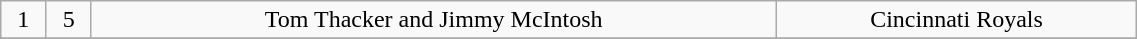<table class="wikitable" width="60%">
<tr align="center" bgcolor="">
<td>1</td>
<td>5</td>
<td>Tom Thacker and Jimmy McIntosh</td>
<td>Cincinnati Royals</td>
</tr>
<tr align="center" bgcolor="">
</tr>
</table>
